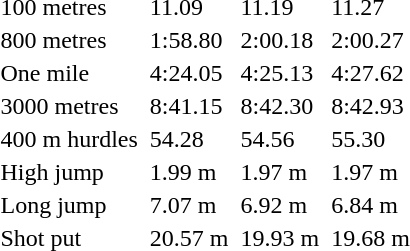<table>
<tr>
<td>100 metres</td>
<td></td>
<td>11.09</td>
<td></td>
<td>11.19</td>
<td></td>
<td>11.27</td>
</tr>
<tr>
<td>800 metres</td>
<td></td>
<td>1:58.80</td>
<td></td>
<td>2:00.18</td>
<td></td>
<td>2:00.27</td>
</tr>
<tr>
<td>One mile</td>
<td></td>
<td>4:24.05</td>
<td></td>
<td>4:25.13</td>
<td></td>
<td>4:27.62</td>
</tr>
<tr>
<td>3000 metres</td>
<td></td>
<td>8:41.15</td>
<td></td>
<td>8:42.30</td>
<td></td>
<td>8:42.93</td>
</tr>
<tr>
<td>400 m hurdles</td>
<td></td>
<td>54.28</td>
<td></td>
<td>54.56</td>
<td></td>
<td>55.30</td>
</tr>
<tr>
<td>High jump</td>
<td></td>
<td>1.99 m</td>
<td></td>
<td>1.97 m</td>
<td></td>
<td>1.97 m</td>
</tr>
<tr>
<td>Long jump</td>
<td></td>
<td>7.07 m</td>
<td></td>
<td>6.92 m</td>
<td></td>
<td>6.84 m</td>
</tr>
<tr>
<td>Shot put</td>
<td></td>
<td>20.57 m</td>
<td></td>
<td>19.93 m</td>
<td></td>
<td>19.68 m</td>
</tr>
<tr>
</tr>
</table>
